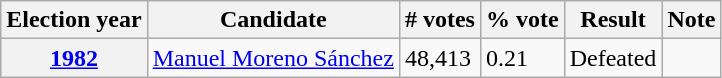<table class="wikitable">
<tr>
<th>Election year</th>
<th>Candidate</th>
<th># votes</th>
<th>% vote</th>
<th>Result</th>
<th>Note</th>
</tr>
<tr>
<th><a href='#'>1982</a></th>
<td><a href='#'>Manuel Moreno Sánchez</a></td>
<td>48,413</td>
<td>0.21</td>
<td rowspan="4"> Defeated</td>
<td></td>
</tr>
</table>
